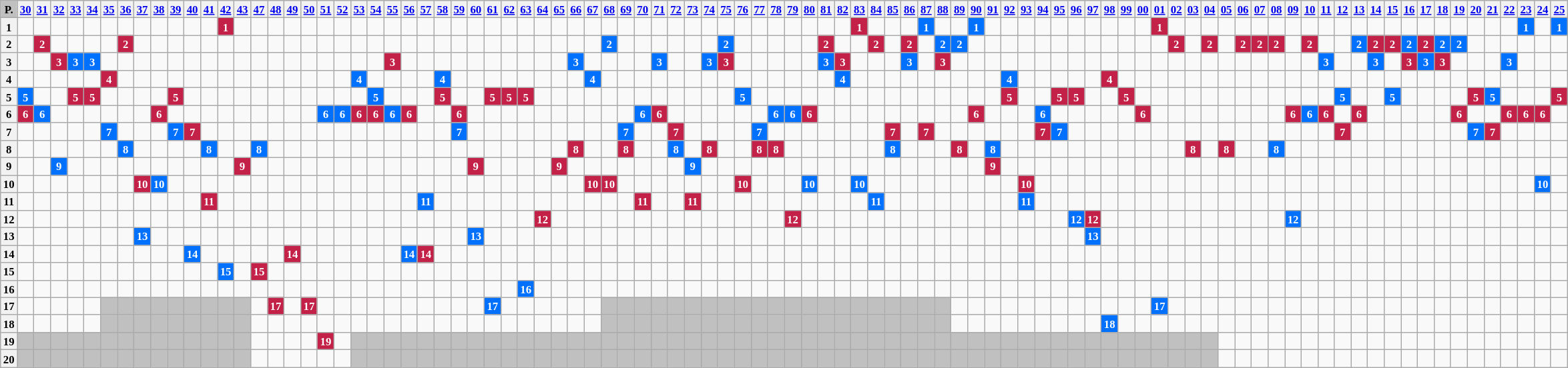<table class="wikitable" style="text-align: center; font-size:70%">
<tr>
<th style="background:#c0c0c0">P.</th>
<th><a href='#'>30</a></th>
<th><a href='#'>31</a></th>
<th><a href='#'>32</a></th>
<th><a href='#'>33</a></th>
<th><a href='#'>34</a></th>
<th><a href='#'>35</a></th>
<th><a href='#'>36</a></th>
<th><a href='#'>37</a></th>
<th><a href='#'>38</a></th>
<th><a href='#'>39</a></th>
<th><a href='#'>40</a></th>
<th><a href='#'>41</a></th>
<th><a href='#'>42</a></th>
<th><a href='#'>43</a></th>
<th><a href='#'>47</a></th>
<th><a href='#'>48</a></th>
<th><a href='#'>49</a></th>
<th><a href='#'>50</a></th>
<th><a href='#'>51</a></th>
<th><a href='#'>52</a></th>
<th><a href='#'>53</a></th>
<th><a href='#'>54</a></th>
<th><a href='#'>55</a></th>
<th><a href='#'>56</a></th>
<th><a href='#'>57</a></th>
<th><a href='#'>58</a></th>
<th><a href='#'>59</a></th>
<th><a href='#'>60</a></th>
<th><a href='#'>61</a></th>
<th><a href='#'>62</a></th>
<th><a href='#'>63</a></th>
<th><a href='#'>64</a></th>
<th><a href='#'>65</a></th>
<th><a href='#'>66</a></th>
<th><a href='#'>67</a></th>
<th><a href='#'>68</a></th>
<th><a href='#'>69</a></th>
<th><a href='#'>70</a></th>
<th><a href='#'>71</a></th>
<th><a href='#'>72</a></th>
<th><a href='#'>73</a></th>
<th><a href='#'>74</a></th>
<th><a href='#'>75</a></th>
<th><a href='#'>76</a></th>
<th><a href='#'>77</a></th>
<th><a href='#'>78</a></th>
<th><a href='#'>79</a></th>
<th><a href='#'>80</a></th>
<th><a href='#'>81</a></th>
<th><a href='#'>82</a></th>
<th><a href='#'>83</a></th>
<th><a href='#'>84</a></th>
<th><a href='#'>85</a></th>
<th><a href='#'>86</a></th>
<th><a href='#'>87</a></th>
<th><a href='#'>88</a></th>
<th><a href='#'>89</a></th>
<th><a href='#'>90</a></th>
<th><a href='#'>91</a></th>
<th><a href='#'>92</a></th>
<th><a href='#'>93</a></th>
<th><a href='#'>94</a></th>
<th><a href='#'>95</a></th>
<th><a href='#'>96</a></th>
<th><a href='#'>97</a></th>
<th><a href='#'>98</a></th>
<th><a href='#'>99</a></th>
<th><a href='#'>00</a></th>
<th><a href='#'>01</a></th>
<th><a href='#'>02</a></th>
<th><a href='#'>03</a></th>
<th><a href='#'>04</a></th>
<th><a href='#'>05</a></th>
<th><a href='#'>06</a></th>
<th><a href='#'>07</a></th>
<th><a href='#'>08</a></th>
<th><a href='#'>09</a></th>
<th><a href='#'>10</a></th>
<th><a href='#'>11</a></th>
<th><a href='#'>12</a></th>
<th><a href='#'>13</a></th>
<th><a href='#'>14</a></th>
<th><a href='#'>15</a></th>
<th><a href='#'>16</a></th>
<th><a href='#'>17</a></th>
<th><a href='#'>18</a></th>
<th><a href='#'>19</a></th>
<th><a href='#'>20</a></th>
<th><a href='#'>21</a></th>
<th><a href='#'>22</a></th>
<th><a href='#'>23</a></th>
<th><a href='#'>24</a></th>
<th><a href='#'>25</a></th>
</tr>
<tr>
<th>1</th>
<td></td>
<td></td>
<td></td>
<td></td>
<td></td>
<td></td>
<td></td>
<td></td>
<td></td>
<td></td>
<td></td>
<td></td>
<td style="background-color:#C32148;color:white;"><strong>1</strong></td>
<td></td>
<td></td>
<td></td>
<td></td>
<td></td>
<td></td>
<td></td>
<td></td>
<td></td>
<td></td>
<td></td>
<td></td>
<td></td>
<td></td>
<td></td>
<td></td>
<td></td>
<td></td>
<td></td>
<td></td>
<td></td>
<td></td>
<td></td>
<td></td>
<td></td>
<td></td>
<td></td>
<td></td>
<td></td>
<td></td>
<td></td>
<td></td>
<td></td>
<td></td>
<td></td>
<td></td>
<td></td>
<td style="background-color:#C32148;color:white;"><strong>1</strong></td>
<td></td>
<td></td>
<td></td>
<td style="background-color:#0070FF;color:white;"><strong>1</strong></td>
<td></td>
<td></td>
<td style="background-color:#0070FF;color:white;"><strong>1</strong></td>
<td></td>
<td></td>
<td></td>
<td></td>
<td></td>
<td></td>
<td></td>
<td></td>
<td></td>
<td></td>
<td style="background-color:#C32148;color:white;"><strong>1</strong></td>
<td></td>
<td></td>
<td></td>
<td></td>
<td></td>
<td></td>
<td></td>
<td></td>
<td></td>
<td></td>
<td></td>
<td></td>
<td></td>
<td></td>
<td></td>
<td></td>
<td></td>
<td></td>
<td></td>
<td></td>
<td></td>
<td style="background-color:#0070FF;color:white;"><strong>1</strong></td>
<td></td>
<td style="background-color:#0070FF;color:white;"><strong>1</strong></td>
</tr>
<tr>
<th>2</th>
<td></td>
<td style="background-color:#C32148;color:white;"><strong>2</strong></td>
<td></td>
<td></td>
<td></td>
<td></td>
<td style="background-color:#C32148;color:white;"><strong>2</strong></td>
<td></td>
<td></td>
<td></td>
<td></td>
<td></td>
<td></td>
<td></td>
<td></td>
<td></td>
<td></td>
<td></td>
<td></td>
<td></td>
<td></td>
<td></td>
<td></td>
<td></td>
<td></td>
<td></td>
<td></td>
<td></td>
<td></td>
<td></td>
<td></td>
<td></td>
<td></td>
<td></td>
<td></td>
<td style="background-color:#0070FF;color:white;"><strong>2</strong></td>
<td></td>
<td></td>
<td></td>
<td></td>
<td></td>
<td></td>
<td style="background-color:#0070FF;color:white;"><strong>2</strong></td>
<td></td>
<td></td>
<td></td>
<td></td>
<td></td>
<td style="background-color:#C32148;color:white;"><strong>2</strong></td>
<td></td>
<td></td>
<td style="background-color:#C32148;color:white;"><strong>2</strong></td>
<td></td>
<td style="background-color:#C32148;color:white;"><strong>2</strong></td>
<td></td>
<td style="background-color:#0070FF;color:white;"><strong>2</strong></td>
<td style="background-color:#0070FF;color:white;"><strong>2</strong></td>
<td></td>
<td></td>
<td></td>
<td></td>
<td></td>
<td></td>
<td></td>
<td></td>
<td></td>
<td></td>
<td></td>
<td></td>
<td style="background-color:#C32148;color:white;"><strong>2</strong></td>
<td></td>
<td style="background-color:#C32148;color:white;"><strong>2</strong></td>
<td></td>
<td style="background-color:#C32148;color:white;"><strong>2</strong></td>
<td style="background-color:#C32148;color:white;"><strong>2</strong></td>
<td style="background-color:#C32148;color:white;"><strong>2</strong></td>
<td></td>
<td style="background-color:#C32148;color:white;"><strong>2</strong></td>
<td></td>
<td></td>
<td style="background-color:#0070FF;color:white;"><strong>2</strong></td>
<td style="background-color:#C32148;color:white;"><strong>2</strong></td>
<td style="background-color:#C32148;color:white;"><strong>2</strong></td>
<td style="background-color:#0070FF;color:white;"><strong>2</strong></td>
<td style="background-color:#C32148;color:white;"><strong>2</strong></td>
<td style="background-color:#0070FF;color:white;"><strong>2</strong></td>
<td style="background-color:#0070FF;color:white;"><strong>2</strong></td>
<td></td>
<td></td>
<td></td>
<td></td>
<td></td>
<td></td>
</tr>
<tr>
<th>3</th>
<td></td>
<td></td>
<td style="background-color:#C32148;color:white;"><strong>3</strong></td>
<td style="background-color:#0070FF;color:white;"><strong>3</strong></td>
<td style="background-color:#0070FF;color:white;"><strong>3</strong></td>
<td></td>
<td></td>
<td></td>
<td></td>
<td></td>
<td></td>
<td></td>
<td></td>
<td></td>
<td></td>
<td></td>
<td></td>
<td></td>
<td></td>
<td></td>
<td></td>
<td></td>
<td style="background-color:#C32148;color:white;"><strong>3</strong></td>
<td></td>
<td></td>
<td></td>
<td></td>
<td></td>
<td></td>
<td></td>
<td></td>
<td></td>
<td></td>
<td style="background-color:#0070FF;color:white;"><strong>3</strong></td>
<td></td>
<td></td>
<td></td>
<td></td>
<td style="background-color:#0070FF;color:white;"><strong>3</strong></td>
<td></td>
<td></td>
<td style="background-color:#0070FF;color:white;"><strong>3</strong></td>
<td style="background-color:#C32148;color:white;"><strong>3</strong></td>
<td></td>
<td></td>
<td></td>
<td></td>
<td></td>
<td style="background-color:#0070FF;color:white;"><strong>3</strong></td>
<td style="background-color:#C32148;color:white;"><strong>3</strong></td>
<td></td>
<td></td>
<td></td>
<td style="background-color:#0070FF;color:white;"><strong>3</strong></td>
<td></td>
<td style="background-color:#C32148;color:white;"><strong>3</strong></td>
<td></td>
<td></td>
<td></td>
<td></td>
<td></td>
<td></td>
<td></td>
<td></td>
<td></td>
<td></td>
<td></td>
<td></td>
<td></td>
<td></td>
<td></td>
<td></td>
<td></td>
<td></td>
<td></td>
<td></td>
<td></td>
<td></td>
<td style="background-color:#0070FF;color:white;"><strong>3</strong></td>
<td></td>
<td></td>
<td style="background-color:#0070FF;color:white;"><strong>3</strong></td>
<td></td>
<td style="background-color:#C32148;color:white;"><strong>3</strong></td>
<td style="background-color:#0070FF;color:white;"><strong>3</strong></td>
<td style="background-color:#C32148;color:white;"><strong>3</strong></td>
<td></td>
<td></td>
<td></td>
<td style="background-color:#0070FF;color:white;"><strong>3</strong></td>
<td></td>
<td></td>
</tr>
<tr>
<th>4</th>
<td></td>
<td></td>
<td></td>
<td></td>
<td></td>
<td style="background-color:#C32148;color:white;"><strong>4</strong></td>
<td></td>
<td></td>
<td></td>
<td></td>
<td></td>
<td></td>
<td></td>
<td></td>
<td></td>
<td></td>
<td></td>
<td></td>
<td></td>
<td></td>
<td style="background-color:#0070FF;color:white;"><strong>4</strong></td>
<td></td>
<td></td>
<td></td>
<td></td>
<td style="background-color:#0070FF;color:white;"><strong>4</strong></td>
<td></td>
<td></td>
<td></td>
<td></td>
<td></td>
<td></td>
<td></td>
<td></td>
<td style="background-color:#0070FF;color:white;"><strong>4</strong></td>
<td></td>
<td></td>
<td></td>
<td></td>
<td></td>
<td></td>
<td></td>
<td></td>
<td></td>
<td></td>
<td></td>
<td></td>
<td></td>
<td></td>
<td style="background-color:#0070FF;color:white;"><strong>4</strong></td>
<td></td>
<td></td>
<td></td>
<td></td>
<td></td>
<td></td>
<td></td>
<td></td>
<td></td>
<td style="background-color:#0070FF;color:white;"><strong>4</strong></td>
<td></td>
<td></td>
<td></td>
<td></td>
<td></td>
<td style="background-color:#C32148;color:white;"><strong>4</strong></td>
<td></td>
<td></td>
<td></td>
<td></td>
<td></td>
<td></td>
<td></td>
<td></td>
<td></td>
<td></td>
<td></td>
<td></td>
<td></td>
<td></td>
<td></td>
<td></td>
<td></td>
<td></td>
<td></td>
<td></td>
<td></td>
<td></td>
<td></td>
<td></td>
<td></td>
<td></td>
<td></td>
</tr>
<tr>
<th>5</th>
<td style="background-color:#0070FF;color:white;"><strong>5</strong></td>
<td></td>
<td></td>
<td style="background-color:#C32148;color:white;"><strong>5</strong></td>
<td style="background-color:#C32148;color:white;"><strong>5</strong></td>
<td></td>
<td></td>
<td></td>
<td></td>
<td style="background-color:#C32148;color:white;"><strong>5</strong></td>
<td></td>
<td></td>
<td></td>
<td></td>
<td></td>
<td></td>
<td></td>
<td></td>
<td></td>
<td></td>
<td></td>
<td style="background-color:#0070FF;color:white;"><strong>5</strong></td>
<td></td>
<td></td>
<td></td>
<td style="background-color:#C32148;color:white;"><strong>5</strong></td>
<td></td>
<td></td>
<td style="background-color:#C32148;color:white;"><strong>5</strong></td>
<td style="background-color:#C32148;color:white;"><strong>5</strong></td>
<td style="background-color:#C32148;color:white;"><strong>5</strong></td>
<td></td>
<td></td>
<td></td>
<td></td>
<td></td>
<td></td>
<td></td>
<td></td>
<td></td>
<td></td>
<td></td>
<td></td>
<td style="background-color:#0070FF;color:white;"><strong>5</strong></td>
<td></td>
<td></td>
<td></td>
<td></td>
<td></td>
<td></td>
<td></td>
<td></td>
<td></td>
<td></td>
<td></td>
<td></td>
<td></td>
<td></td>
<td></td>
<td style="background-color:#C32148;color:white;"><strong>5</strong></td>
<td></td>
<td></td>
<td style="background-color:#C32148;color:white;"><strong>5</strong></td>
<td style="background-color:#C32148;color:white;"><strong>5</strong></td>
<td></td>
<td></td>
<td style="background-color:#C32148;color:white;"><strong>5</strong></td>
<td></td>
<td></td>
<td></td>
<td></td>
<td></td>
<td></td>
<td></td>
<td></td>
<td></td>
<td></td>
<td></td>
<td></td>
<td style="background-color:#0070FF;color:white;"><strong>5</strong></td>
<td></td>
<td></td>
<td style="background-color:#0070FF;color:white;"><strong>5</strong></td>
<td></td>
<td></td>
<td></td>
<td></td>
<td style="background-color:#C32148;color:white;"><strong>5</strong></td>
<td style="background-color:#0070FF;color:white;"><strong>5</strong></td>
<td></td>
<td></td>
<td></td>
<td style="background-color:#C32148;color:white;"><strong>5</strong></td>
</tr>
<tr>
<th>6</th>
<td style="background-color:#C32148;color:white;"><strong>6</strong></td>
<td style="background-color:#0070FF;color:white;"><strong>6</strong></td>
<td></td>
<td></td>
<td></td>
<td></td>
<td></td>
<td></td>
<td style="background-color:#C32148;color:white;"><strong>6</strong></td>
<td></td>
<td></td>
<td></td>
<td></td>
<td></td>
<td></td>
<td></td>
<td></td>
<td></td>
<td style="background-color:#0070FF;color:white;"><strong>6</strong></td>
<td style="background-color:#0070FF;color:white;"><strong>6</strong></td>
<td style="background-color:#C32148;color:white;"><strong>6</strong></td>
<td style="background-color:#C32148;color:white;"><strong>6</strong></td>
<td style="background-color:#0070FF;color:white;"><strong>6</strong></td>
<td style="background-color:#C32148;color:white;"><strong>6</strong></td>
<td></td>
<td></td>
<td style="background-color:#C32148;color:white;"><strong>6</strong></td>
<td></td>
<td></td>
<td></td>
<td></td>
<td></td>
<td></td>
<td></td>
<td></td>
<td></td>
<td></td>
<td style="background-color:#0070FF;color:white;"><strong>6</strong></td>
<td style="background-color:#C32148;color:white;"><strong>6</strong></td>
<td></td>
<td></td>
<td></td>
<td></td>
<td></td>
<td></td>
<td style="background-color:#0070FF;color:white;"><strong>6</strong></td>
<td style="background-color:#0070FF;color:white;"><strong>6</strong></td>
<td style="background-color:#C32148;color:white;"><strong>6</strong></td>
<td></td>
<td></td>
<td></td>
<td></td>
<td></td>
<td></td>
<td></td>
<td></td>
<td></td>
<td style="background-color:#C32148;color:white;"><strong>6</strong></td>
<td></td>
<td></td>
<td></td>
<td style="background-color:#0070FF;color:white;"><strong>6</strong></td>
<td></td>
<td></td>
<td></td>
<td></td>
<td></td>
<td style="background-color:#C32148;color:white;"><strong>6</strong></td>
<td></td>
<td></td>
<td></td>
<td></td>
<td></td>
<td></td>
<td></td>
<td></td>
<td style="background-color:#C32148;color:white;"><strong>6</strong></td>
<td style="background-color:#0070FF;color:white;"><strong>6</strong></td>
<td style="background-color:#C32148;color:white;"><strong>6</strong></td>
<td></td>
<td style="background-color:#C32148;color:white;"><strong>6</strong></td>
<td></td>
<td></td>
<td></td>
<td></td>
<td></td>
<td style="background-color:#C32148;color:white;"><strong>6</strong></td>
<td></td>
<td></td>
<td style="background-color:#C32148;color:white;"><strong>6</strong></td>
<td style="background-color:#C32148;color:white;"><strong>6</strong></td>
<td style="background-color:#C32148;color:white;"><strong>6</strong></td>
<td></td>
</tr>
<tr>
<th>7</th>
<td></td>
<td></td>
<td></td>
<td></td>
<td></td>
<td style="background-color:#0070FF;color:white;"><strong>7</strong></td>
<td></td>
<td></td>
<td></td>
<td style="background-color:#0070FF;color:white;"><strong>7</strong></td>
<td style="background-color:#C32148;color:white;"><strong>7</strong></td>
<td></td>
<td></td>
<td></td>
<td></td>
<td></td>
<td></td>
<td></td>
<td></td>
<td></td>
<td></td>
<td></td>
<td></td>
<td></td>
<td></td>
<td></td>
<td style="background-color:#0070FF;color:white;"><strong>7</strong></td>
<td></td>
<td></td>
<td></td>
<td></td>
<td></td>
<td></td>
<td></td>
<td></td>
<td></td>
<td style="background-color:#0070FF;color:white;"><strong>7</strong></td>
<td></td>
<td></td>
<td style="background-color:#C32148;color:white;"><strong>7</strong></td>
<td></td>
<td></td>
<td></td>
<td></td>
<td style="background-color:#0070FF;color:white;"><strong>7</strong></td>
<td></td>
<td></td>
<td></td>
<td></td>
<td></td>
<td></td>
<td></td>
<td style="background-color:#C32148;color:white;"><strong>7</strong></td>
<td></td>
<td style="background-color:#C32148;color:white;"><strong>7</strong></td>
<td></td>
<td></td>
<td></td>
<td></td>
<td></td>
<td></td>
<td style="background-color:#C32148;color:white;"><strong>7</strong></td>
<td style="background-color:#0070FF;color:white;"><strong>7</strong></td>
<td></td>
<td></td>
<td></td>
<td></td>
<td></td>
<td></td>
<td></td>
<td></td>
<td></td>
<td></td>
<td></td>
<td></td>
<td></td>
<td></td>
<td></td>
<td></td>
<td style="background-color:#C32148;color:white;"><strong>7</strong></td>
<td></td>
<td></td>
<td></td>
<td></td>
<td></td>
<td></td>
<td></td>
<td style="background-color:#0070FF;color:white;"><strong>7</strong></td>
<td style="background-color:#C32148;color:white;"><strong>7</strong></td>
<td></td>
<td></td>
<td></td>
<td></td>
</tr>
<tr>
<th>8</th>
<td></td>
<td></td>
<td></td>
<td></td>
<td></td>
<td></td>
<td style="background-color:#0070FF;color:white;"><strong>8</strong></td>
<td></td>
<td></td>
<td></td>
<td></td>
<td style="background-color:#0070FF;color:white;"><strong>8</strong></td>
<td></td>
<td></td>
<td style="background-color:#0070FF;color:white;"><strong>8</strong></td>
<td></td>
<td></td>
<td></td>
<td></td>
<td></td>
<td></td>
<td></td>
<td></td>
<td></td>
<td></td>
<td></td>
<td></td>
<td></td>
<td></td>
<td></td>
<td></td>
<td></td>
<td></td>
<td style="background-color:#C32148;color:white;"><strong>8</strong></td>
<td></td>
<td></td>
<td style="background-color:#C32148;color:white;"><strong>8</strong></td>
<td></td>
<td></td>
<td style="background-color:#0070FF;color:white;"><strong>8</strong></td>
<td></td>
<td style="background-color:#C32148;color:white;"><strong>8</strong></td>
<td></td>
<td></td>
<td style="background-color:#C32148;color:white;"><strong>8</strong></td>
<td style="background-color:#C32148;color:white;"><strong>8</strong></td>
<td></td>
<td></td>
<td></td>
<td></td>
<td></td>
<td></td>
<td style="background-color:#0070FF;color:white;"><strong>8</strong></td>
<td></td>
<td></td>
<td></td>
<td style="background-color:#C32148;color:white;"><strong>8</strong></td>
<td></td>
<td style="background-color:#0070FF;color:white;"><strong>8</strong></td>
<td></td>
<td></td>
<td></td>
<td></td>
<td></td>
<td></td>
<td></td>
<td></td>
<td></td>
<td></td>
<td></td>
<td style="background-color:#C32148;color:white;"><strong>8</strong></td>
<td></td>
<td style="background-color:#C32148;color:white;"><strong>8</strong></td>
<td></td>
<td></td>
<td style="background-color:#0070FF;color:white;"><strong>8</strong></td>
<td></td>
<td></td>
<td></td>
<td></td>
<td></td>
<td></td>
<td></td>
<td></td>
<td></td>
<td></td>
<td></td>
<td></td>
<td></td>
<td></td>
<td></td>
<td></td>
<td></td>
</tr>
<tr>
<th>9</th>
<td></td>
<td></td>
<td style="background-color:#0070FF;color:white;"><strong>9</strong></td>
<td></td>
<td></td>
<td></td>
<td></td>
<td></td>
<td></td>
<td></td>
<td></td>
<td></td>
<td></td>
<td style="background-color:#C32148;color:white;"><strong>9</strong></td>
<td></td>
<td></td>
<td></td>
<td></td>
<td></td>
<td></td>
<td></td>
<td></td>
<td></td>
<td></td>
<td></td>
<td></td>
<td></td>
<td style="background-color:#C32148;color:white;"><strong>9</strong></td>
<td></td>
<td></td>
<td></td>
<td></td>
<td style="background-color:#C32148;color:white;"><strong>9</strong></td>
<td></td>
<td></td>
<td></td>
<td></td>
<td></td>
<td></td>
<td></td>
<td style="background-color:#0070FF;color:white;"><strong>9</strong></td>
<td></td>
<td></td>
<td></td>
<td></td>
<td></td>
<td></td>
<td></td>
<td></td>
<td></td>
<td></td>
<td></td>
<td></td>
<td></td>
<td></td>
<td></td>
<td></td>
<td></td>
<td style="background-color:#C32148;color:white;"><strong>9</strong></td>
<td></td>
<td></td>
<td></td>
<td></td>
<td></td>
<td></td>
<td></td>
<td></td>
<td></td>
<td></td>
<td></td>
<td></td>
<td></td>
<td></td>
<td></td>
<td></td>
<td></td>
<td></td>
<td></td>
<td></td>
<td></td>
<td></td>
<td></td>
<td></td>
<td></td>
<td></td>
<td></td>
<td></td>
<td></td>
<td></td>
<td></td>
<td></td>
<td></td>
<td></td>
</tr>
<tr>
<th>10</th>
<td></td>
<td></td>
<td></td>
<td></td>
<td></td>
<td></td>
<td></td>
<td style="background-color:#C32148;color:white;"><strong>10</strong></td>
<td style="background-color:#0070FF;color:white;"><strong>10</strong></td>
<td></td>
<td></td>
<td></td>
<td></td>
<td></td>
<td></td>
<td></td>
<td></td>
<td></td>
<td></td>
<td></td>
<td></td>
<td></td>
<td></td>
<td></td>
<td></td>
<td></td>
<td></td>
<td></td>
<td></td>
<td></td>
<td></td>
<td></td>
<td></td>
<td></td>
<td style="background-color:#C32148;color:white;"><strong>10</strong></td>
<td style="background-color:#C32148;color:white;"><strong>10</strong></td>
<td></td>
<td></td>
<td></td>
<td></td>
<td></td>
<td></td>
<td></td>
<td style="background-color:#C32148;color:white;"><strong>10</strong></td>
<td></td>
<td></td>
<td></td>
<td style="background-color:#0070FF;color:white;"><strong>10</strong></td>
<td></td>
<td></td>
<td style="background-color:#0070FF;color:white;"><strong>10</strong></td>
<td></td>
<td></td>
<td></td>
<td></td>
<td></td>
<td></td>
<td></td>
<td></td>
<td></td>
<td style="background-color:#C32148;color:white;"><strong>10</strong></td>
<td></td>
<td></td>
<td></td>
<td></td>
<td></td>
<td></td>
<td></td>
<td></td>
<td></td>
<td></td>
<td></td>
<td></td>
<td></td>
<td></td>
<td></td>
<td></td>
<td></td>
<td></td>
<td></td>
<td></td>
<td></td>
<td></td>
<td></td>
<td></td>
<td></td>
<td></td>
<td></td>
<td></td>
<td></td>
<td></td>
<td style="background-color:#0070FF;color:white;"><strong>10</strong></td>
<td></td>
</tr>
<tr>
<th>11</th>
<td></td>
<td></td>
<td></td>
<td></td>
<td></td>
<td></td>
<td></td>
<td></td>
<td></td>
<td></td>
<td></td>
<td style="background-color:#C32148;color:white;"><strong>11</strong></td>
<td></td>
<td></td>
<td></td>
<td></td>
<td></td>
<td></td>
<td></td>
<td></td>
<td></td>
<td></td>
<td></td>
<td></td>
<td style="background-color:#0070FF;color:white;"><strong>11</strong></td>
<td></td>
<td></td>
<td></td>
<td></td>
<td></td>
<td></td>
<td></td>
<td></td>
<td></td>
<td></td>
<td></td>
<td></td>
<td style="background-color:#C32148;color:white;"><strong>11</strong></td>
<td></td>
<td></td>
<td style="background-color:#C32148;color:white;"><strong>11</strong></td>
<td></td>
<td></td>
<td></td>
<td></td>
<td></td>
<td></td>
<td></td>
<td></td>
<td></td>
<td></td>
<td style="background-color:#0070FF;color:white;"><strong>11</strong></td>
<td></td>
<td></td>
<td></td>
<td></td>
<td></td>
<td></td>
<td></td>
<td></td>
<td style="background-color:#0070FF;color:white;"><strong>11</strong></td>
<td></td>
<td></td>
<td></td>
<td></td>
<td></td>
<td></td>
<td></td>
<td></td>
<td></td>
<td></td>
<td></td>
<td></td>
<td></td>
<td></td>
<td></td>
<td></td>
<td></td>
<td></td>
<td></td>
<td></td>
<td></td>
<td></td>
<td></td>
<td></td>
<td></td>
<td></td>
<td></td>
<td></td>
<td></td>
<td></td>
<td></td>
<td></td>
</tr>
<tr>
<th>12</th>
<td></td>
<td></td>
<td></td>
<td></td>
<td></td>
<td></td>
<td></td>
<td></td>
<td></td>
<td></td>
<td></td>
<td></td>
<td></td>
<td></td>
<td></td>
<td></td>
<td></td>
<td></td>
<td></td>
<td></td>
<td></td>
<td></td>
<td></td>
<td></td>
<td></td>
<td></td>
<td></td>
<td></td>
<td></td>
<td></td>
<td></td>
<td style="background-color:#C32148;color:white;"><strong>12</strong></td>
<td></td>
<td></td>
<td></td>
<td></td>
<td></td>
<td></td>
<td></td>
<td></td>
<td></td>
<td></td>
<td></td>
<td></td>
<td></td>
<td></td>
<td style="background-color:#C32148;color:white;"><strong>12</strong></td>
<td></td>
<td></td>
<td></td>
<td></td>
<td></td>
<td></td>
<td></td>
<td></td>
<td></td>
<td></td>
<td></td>
<td></td>
<td></td>
<td></td>
<td></td>
<td></td>
<td style="background-color:#0070FF;color:white;"><strong>12</strong></td>
<td style="background-color:#C32148;color:white;"><strong>12</strong></td>
<td></td>
<td></td>
<td></td>
<td></td>
<td></td>
<td></td>
<td></td>
<td></td>
<td></td>
<td></td>
<td></td>
<td style="background-color:#0070FF;color:white;"><strong>12</strong></td>
<td></td>
<td></td>
<td></td>
<td></td>
<td></td>
<td></td>
<td></td>
<td></td>
<td></td>
<td></td>
<td></td>
<td></td>
<td></td>
<td></td>
<td></td>
<td></td>
</tr>
<tr>
<th>13</th>
<td></td>
<td></td>
<td></td>
<td></td>
<td></td>
<td></td>
<td></td>
<td style="background-color:#0070FF;color:white;"><strong>13</strong></td>
<td></td>
<td></td>
<td></td>
<td></td>
<td></td>
<td></td>
<td></td>
<td></td>
<td></td>
<td></td>
<td></td>
<td></td>
<td></td>
<td></td>
<td></td>
<td></td>
<td></td>
<td></td>
<td></td>
<td style="background-color:#0070FF;color:white;"><strong>13</strong></td>
<td></td>
<td></td>
<td></td>
<td></td>
<td></td>
<td></td>
<td></td>
<td></td>
<td></td>
<td></td>
<td></td>
<td></td>
<td></td>
<td></td>
<td></td>
<td></td>
<td></td>
<td></td>
<td></td>
<td></td>
<td></td>
<td></td>
<td></td>
<td></td>
<td></td>
<td></td>
<td></td>
<td></td>
<td></td>
<td></td>
<td></td>
<td></td>
<td></td>
<td></td>
<td></td>
<td></td>
<td style="background-color:#0070FF;color:white;"><strong>13</strong></td>
<td></td>
<td></td>
<td></td>
<td></td>
<td></td>
<td></td>
<td></td>
<td></td>
<td></td>
<td></td>
<td></td>
<td></td>
<td></td>
<td></td>
<td></td>
<td></td>
<td></td>
<td></td>
<td></td>
<td></td>
<td></td>
<td></td>
<td></td>
<td></td>
<td></td>
<td></td>
<td></td>
<td></td>
</tr>
<tr>
<th>14</th>
<td></td>
<td></td>
<td></td>
<td></td>
<td></td>
<td></td>
<td></td>
<td></td>
<td></td>
<td></td>
<td style="background-color:#0070FF;color:white;"><strong>14</strong></td>
<td></td>
<td></td>
<td></td>
<td></td>
<td></td>
<td style="background-color:#C32148;color:white;"><strong>14</strong></td>
<td></td>
<td></td>
<td></td>
<td></td>
<td></td>
<td></td>
<td style="background-color:#0070FF;color:white;"><strong>14</strong></td>
<td style="background-color:#C32148;color:white;"><strong>14</strong></td>
<td></td>
<td></td>
<td></td>
<td></td>
<td></td>
<td></td>
<td></td>
<td></td>
<td></td>
<td></td>
<td></td>
<td></td>
<td></td>
<td></td>
<td></td>
<td></td>
<td></td>
<td></td>
<td></td>
<td></td>
<td></td>
<td></td>
<td></td>
<td></td>
<td></td>
<td></td>
<td></td>
<td></td>
<td></td>
<td></td>
<td></td>
<td></td>
<td></td>
<td></td>
<td></td>
<td></td>
<td></td>
<td></td>
<td></td>
<td></td>
<td></td>
<td></td>
<td></td>
<td></td>
<td></td>
<td></td>
<td></td>
<td></td>
<td></td>
<td></td>
<td></td>
<td></td>
<td></td>
<td></td>
<td></td>
<td></td>
<td></td>
<td></td>
<td></td>
<td></td>
<td></td>
<td></td>
<td></td>
<td></td>
<td></td>
<td></td>
<td></td>
<td></td>
</tr>
<tr>
<th>15</th>
<td></td>
<td></td>
<td></td>
<td></td>
<td></td>
<td></td>
<td></td>
<td></td>
<td></td>
<td></td>
<td></td>
<td></td>
<td style="background-color:#0070FF;color:white;"><strong>15</strong></td>
<td></td>
<td style="background-color:#C32148;color:white;"><strong>15</strong></td>
<td></td>
<td></td>
<td></td>
<td></td>
<td></td>
<td></td>
<td></td>
<td></td>
<td></td>
<td></td>
<td></td>
<td></td>
<td></td>
<td></td>
<td></td>
<td></td>
<td></td>
<td></td>
<td></td>
<td></td>
<td></td>
<td></td>
<td></td>
<td></td>
<td></td>
<td></td>
<td></td>
<td></td>
<td></td>
<td></td>
<td></td>
<td></td>
<td></td>
<td></td>
<td></td>
<td></td>
<td></td>
<td></td>
<td></td>
<td></td>
<td></td>
<td></td>
<td></td>
<td></td>
<td></td>
<td></td>
<td></td>
<td></td>
<td></td>
<td></td>
<td></td>
<td></td>
<td></td>
<td></td>
<td></td>
<td></td>
<td></td>
<td></td>
<td></td>
<td></td>
<td></td>
<td></td>
<td></td>
<td></td>
<td></td>
<td></td>
<td></td>
<td></td>
<td></td>
<td></td>
<td></td>
<td></td>
<td></td>
<td></td>
<td></td>
<td></td>
<td></td>
<td></td>
</tr>
<tr>
<th>16</th>
<td></td>
<td></td>
<td></td>
<td></td>
<td></td>
<td></td>
<td></td>
<td></td>
<td></td>
<td></td>
<td></td>
<td></td>
<td></td>
<td></td>
<td></td>
<td></td>
<td></td>
<td></td>
<td></td>
<td></td>
<td></td>
<td></td>
<td></td>
<td></td>
<td></td>
<td></td>
<td></td>
<td></td>
<td></td>
<td></td>
<td style="background-color:#0070FF;color:white;"><strong>16</strong></td>
<td></td>
<td></td>
<td></td>
<td></td>
<td></td>
<td></td>
<td></td>
<td></td>
<td></td>
<td></td>
<td></td>
<td></td>
<td></td>
<td></td>
<td></td>
<td></td>
<td></td>
<td></td>
<td></td>
<td></td>
<td></td>
<td></td>
<td></td>
<td></td>
<td></td>
<td></td>
<td></td>
<td></td>
<td></td>
<td></td>
<td></td>
<td></td>
<td></td>
<td></td>
<td></td>
<td></td>
<td></td>
<td></td>
<td></td>
<td></td>
<td></td>
<td></td>
<td></td>
<td></td>
<td></td>
<td></td>
<td></td>
<td></td>
<td></td>
<td></td>
<td></td>
<td></td>
<td></td>
<td></td>
<td></td>
<td></td>
<td></td>
<td></td>
<td></td>
<td></td>
<td></td>
<td></td>
</tr>
<tr>
<th>17</th>
<td></td>
<td></td>
<td></td>
<td></td>
<td></td>
<td style="background:#c0c0c0"></td>
<td style="background:#c0c0c0"></td>
<td style="background:#c0c0c0"></td>
<td style="background:#c0c0c0"></td>
<td style="background:#c0c0c0"></td>
<td style="background:#c0c0c0"></td>
<td style="background:#c0c0c0"></td>
<td style="background:#c0c0c0"></td>
<td style="background:#c0c0c0"></td>
<td></td>
<td style="background-color:#C32148;color:white;"><strong>17</strong></td>
<td></td>
<td style="background-color:#C32148;color:white;"><strong>17</strong></td>
<td></td>
<td></td>
<td></td>
<td></td>
<td></td>
<td></td>
<td></td>
<td></td>
<td></td>
<td></td>
<td style="background-color:#0070FF;color:white;"><strong>17</strong></td>
<td></td>
<td></td>
<td></td>
<td></td>
<td></td>
<td></td>
<td style="background:#c0c0c0"></td>
<td style="background:#c0c0c0"></td>
<td style="background:#c0c0c0"></td>
<td style="background:#c0c0c0"></td>
<td style="background:#c0c0c0"></td>
<td style="background:#c0c0c0"></td>
<td style="background:#c0c0c0"></td>
<td style="background:#c0c0c0"></td>
<td style="background:#c0c0c0"></td>
<td style="background:#c0c0c0"></td>
<td style="background:#c0c0c0"></td>
<td style="background:#c0c0c0"></td>
<td style="background:#c0c0c0"></td>
<td style="background:#c0c0c0"></td>
<td style="background:#c0c0c0"></td>
<td style="background:#c0c0c0"></td>
<td style="background:#c0c0c0"></td>
<td style="background:#c0c0c0"></td>
<td style="background:#c0c0c0"></td>
<td style="background:#c0c0c0"></td>
<td style="background:#c0c0c0"></td>
<td></td>
<td></td>
<td></td>
<td></td>
<td></td>
<td></td>
<td></td>
<td></td>
<td></td>
<td></td>
<td></td>
<td></td>
<td style="background-color:#0070FF;color:white;"><strong>17</strong></td>
<td></td>
<td></td>
<td></td>
<td></td>
<td></td>
<td></td>
<td></td>
<td></td>
<td></td>
<td></td>
<td></td>
<td></td>
<td></td>
<td></td>
<td></td>
<td></td>
<td></td>
<td></td>
<td></td>
<td></td>
<td></td>
<td></td>
<td></td>
<td></td>
</tr>
<tr>
<th>18</th>
<td></td>
<td></td>
<td></td>
<td></td>
<td></td>
<td style="background:#c0c0c0"></td>
<td style="background:#c0c0c0"></td>
<td style="background:#c0c0c0"></td>
<td style="background:#c0c0c0"></td>
<td style="background:#c0c0c0"></td>
<td style="background:#c0c0c0"></td>
<td style="background:#c0c0c0"></td>
<td style="background:#c0c0c0"></td>
<td style="background:#c0c0c0"></td>
<td></td>
<td></td>
<td></td>
<td></td>
<td></td>
<td></td>
<td></td>
<td></td>
<td></td>
<td></td>
<td></td>
<td></td>
<td></td>
<td></td>
<td></td>
<td></td>
<td></td>
<td></td>
<td></td>
<td></td>
<td></td>
<td style="background:#c0c0c0"></td>
<td style="background:#c0c0c0"></td>
<td style="background:#c0c0c0"></td>
<td style="background:#c0c0c0"></td>
<td style="background:#c0c0c0"></td>
<td style="background:#c0c0c0"></td>
<td style="background:#c0c0c0"></td>
<td style="background:#c0c0c0"></td>
<td style="background:#c0c0c0"></td>
<td style="background:#c0c0c0"></td>
<td style="background:#c0c0c0"></td>
<td style="background:#c0c0c0"></td>
<td style="background:#c0c0c0"></td>
<td style="background:#c0c0c0"></td>
<td style="background:#c0c0c0"></td>
<td style="background:#c0c0c0"></td>
<td style="background:#c0c0c0"></td>
<td style="background:#c0c0c0"></td>
<td style="background:#c0c0c0"></td>
<td style="background:#c0c0c0"></td>
<td style="background:#c0c0c0"></td>
<td></td>
<td></td>
<td></td>
<td></td>
<td></td>
<td></td>
<td></td>
<td></td>
<td></td>
<td style="background-color:#0070FF;color:white;"><strong>18</strong></td>
<td></td>
<td></td>
<td></td>
<td></td>
<td></td>
<td></td>
<td></td>
<td></td>
<td></td>
<td></td>
<td></td>
<td></td>
<td></td>
<td></td>
<td></td>
<td></td>
<td></td>
<td></td>
<td></td>
<td></td>
<td></td>
<td></td>
<td></td>
<td></td>
<td></td>
<td></td>
<td></td>
</tr>
<tr>
<th>19</th>
<td style="background:#c0c0c0"></td>
<td style="background:#c0c0c0"></td>
<td style="background:#c0c0c0"></td>
<td style="background:#c0c0c0"></td>
<td style="background:#c0c0c0"></td>
<td style="background:#c0c0c0"></td>
<td style="background:#c0c0c0"></td>
<td style="background:#c0c0c0"></td>
<td style="background:#c0c0c0"></td>
<td style="background:#c0c0c0"></td>
<td style="background:#c0c0c0"></td>
<td style="background:#c0c0c0"></td>
<td style="background:#c0c0c0"></td>
<td style="background:#c0c0c0"></td>
<td></td>
<td></td>
<td></td>
<td></td>
<td style="background-color:#C32148;color:white;"><strong>19</strong></td>
<td></td>
<td style="background:#c0c0c0"></td>
<td style="background:#c0c0c0"></td>
<td style="background:#c0c0c0"></td>
<td style="background:#c0c0c0"></td>
<td style="background:#c0c0c0"></td>
<td style="background:#c0c0c0"></td>
<td style="background:#c0c0c0"></td>
<td style="background:#c0c0c0"></td>
<td style="background:#c0c0c0"></td>
<td style="background:#c0c0c0"></td>
<td style="background:#c0c0c0"></td>
<td style="background:#c0c0c0"></td>
<td style="background:#c0c0c0"></td>
<td style="background:#c0c0c0"></td>
<td style="background:#c0c0c0"></td>
<td style="background:#c0c0c0"></td>
<td style="background:#c0c0c0"></td>
<td style="background:#c0c0c0"></td>
<td style="background:#c0c0c0"></td>
<td style="background:#c0c0c0"></td>
<td style="background:#c0c0c0"></td>
<td style="background:#c0c0c0"></td>
<td style="background:#c0c0c0"></td>
<td style="background:#c0c0c0"></td>
<td style="background:#c0c0c0"></td>
<td style="background:#c0c0c0"></td>
<td style="background:#c0c0c0"></td>
<td style="background:#c0c0c0"></td>
<td style="background:#c0c0c0"></td>
<td style="background:#c0c0c0"></td>
<td style="background:#c0c0c0"></td>
<td style="background:#c0c0c0"></td>
<td style="background:#c0c0c0"></td>
<td style="background:#c0c0c0"></td>
<td style="background:#c0c0c0"></td>
<td style="background:#c0c0c0"></td>
<td style="background:#c0c0c0"></td>
<td style="background:#c0c0c0"></td>
<td style="background:#c0c0c0"></td>
<td style="background:#c0c0c0"></td>
<td style="background:#c0c0c0"></td>
<td style="background:#c0c0c0"></td>
<td style="background:#c0c0c0"></td>
<td style="background:#c0c0c0"></td>
<td style="background:#c0c0c0"></td>
<td style="background:#c0c0c0"></td>
<td style="background:#c0c0c0"></td>
<td style="background:#c0c0c0"></td>
<td style="background:#c0c0c0"></td>
<td style="background:#c0c0c0"></td>
<td style="background:#c0c0c0"></td>
<td style="background:#c0c0c0"></td>
<td></td>
<td></td>
<td></td>
<td></td>
<td></td>
<td></td>
<td></td>
<td></td>
<td></td>
<td></td>
<td></td>
<td></td>
<td></td>
<td></td>
<td></td>
<td></td>
<td></td>
<td></td>
<td></td>
<td></td>
<td></td>
</tr>
<tr>
<th>20</th>
<td style="background:#c0c0c0"></td>
<td style="background:#c0c0c0"></td>
<td style="background:#c0c0c0"></td>
<td style="background:#c0c0c0"></td>
<td style="background:#c0c0c0"></td>
<td style="background:#c0c0c0"></td>
<td style="background:#c0c0c0"></td>
<td style="background:#c0c0c0"></td>
<td style="background:#c0c0c0"></td>
<td style="background:#c0c0c0"></td>
<td style="background:#c0c0c0"></td>
<td style="background:#c0c0c0"></td>
<td style="background:#c0c0c0"></td>
<td style="background:#c0c0c0"></td>
<td></td>
<td></td>
<td></td>
<td></td>
<td></td>
<td></td>
<td style="background:#c0c0c0"></td>
<td style="background:#c0c0c0"></td>
<td style="background:#c0c0c0"></td>
<td style="background:#c0c0c0"></td>
<td style="background:#c0c0c0"></td>
<td style="background:#c0c0c0"></td>
<td style="background:#c0c0c0"></td>
<td style="background:#c0c0c0"></td>
<td style="background:#c0c0c0"></td>
<td style="background:#c0c0c0"></td>
<td style="background:#c0c0c0"></td>
<td style="background:#c0c0c0"></td>
<td style="background:#c0c0c0"></td>
<td style="background:#c0c0c0"></td>
<td style="background:#c0c0c0"></td>
<td style="background:#c0c0c0"></td>
<td style="background:#c0c0c0"></td>
<td style="background:#c0c0c0"></td>
<td style="background:#c0c0c0"></td>
<td style="background:#c0c0c0"></td>
<td style="background:#c0c0c0"></td>
<td style="background:#c0c0c0"></td>
<td style="background:#c0c0c0"></td>
<td style="background:#c0c0c0"></td>
<td style="background:#c0c0c0"></td>
<td style="background:#c0c0c0"></td>
<td style="background:#c0c0c0"></td>
<td style="background:#c0c0c0"></td>
<td style="background:#c0c0c0"></td>
<td style="background:#c0c0c0"></td>
<td style="background:#c0c0c0"></td>
<td style="background:#c0c0c0"></td>
<td style="background:#c0c0c0"></td>
<td style="background:#c0c0c0"></td>
<td style="background:#c0c0c0"></td>
<td style="background:#c0c0c0"></td>
<td style="background:#c0c0c0"></td>
<td style="background:#c0c0c0"></td>
<td style="background:#c0c0c0"></td>
<td style="background:#c0c0c0"></td>
<td style="background:#c0c0c0"></td>
<td style="background:#c0c0c0"></td>
<td style="background:#c0c0c0"></td>
<td style="background:#c0c0c0"></td>
<td style="background:#c0c0c0"></td>
<td style="background:#c0c0c0"></td>
<td style="background:#c0c0c0"></td>
<td style="background:#c0c0c0"></td>
<td style="background:#c0c0c0"></td>
<td style="background:#c0c0c0"></td>
<td style="background:#c0c0c0"></td>
<td style="background:#c0c0c0"></td>
<td></td>
<td></td>
<td></td>
<td></td>
<td></td>
<td></td>
<td></td>
<td></td>
<td></td>
<td></td>
<td></td>
<td></td>
<td></td>
<td></td>
<td></td>
<td></td>
<td></td>
<td></td>
<td></td>
<td></td>
</tr>
</table>
